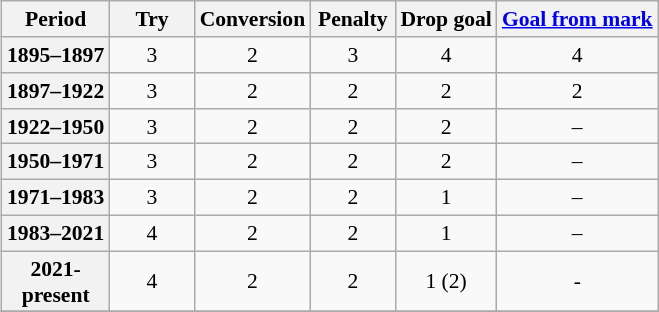<table class="wikitable" style="font-size:90%; text-align:center;" align="right">
<tr>
<th width="65">Period</th>
<th width="50">Try</th>
<th>Conversion</th>
<th width="50">Penalty</th>
<th>Drop goal</th>
<th><a href='#'>Goal from mark</a></th>
</tr>
<tr>
<th>1895–1897</th>
<td>3</td>
<td>2</td>
<td>3</td>
<td>4</td>
<td>4</td>
</tr>
<tr>
<th>1897–1922</th>
<td>3</td>
<td>2</td>
<td>2</td>
<td>2</td>
<td>2</td>
</tr>
<tr>
<th>1922–1950</th>
<td>3</td>
<td>2</td>
<td>2</td>
<td>2</td>
<td>–</td>
</tr>
<tr>
<th>1950–1971</th>
<td>3</td>
<td>2</td>
<td>2</td>
<td>2</td>
<td>–</td>
</tr>
<tr>
<th>1971–1983</th>
<td>3</td>
<td>2</td>
<td>2</td>
<td>1</td>
<td>–</td>
</tr>
<tr>
<th>1983–2021</th>
<td>4</td>
<td>2</td>
<td>2</td>
<td>1</td>
<td>–</td>
</tr>
<tr>
<th>2021-present</th>
<td>4</td>
<td>2</td>
<td>2</td>
<td>1 (2)</td>
<td>-</td>
</tr>
<tr>
</tr>
</table>
